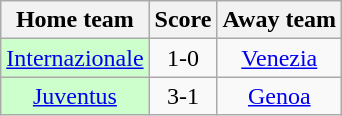<table class="wikitable" style="text-align: center">
<tr>
<th>Home team</th>
<th>Score</th>
<th>Away team</th>
</tr>
<tr>
<td bgcolor="ccffcc"><a href='#'>Internazionale</a></td>
<td>1-0</td>
<td><a href='#'>Venezia</a></td>
</tr>
<tr>
<td bgcolor="ccffcc"><a href='#'>Juventus</a></td>
<td>3-1</td>
<td><a href='#'>Genoa</a></td>
</tr>
</table>
